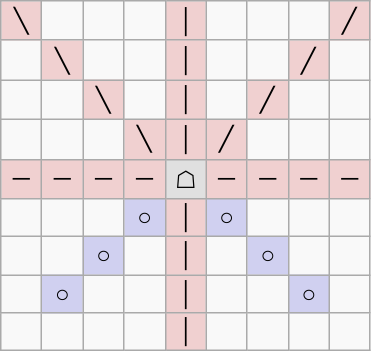<table border="1" class="wikitable">
<tr align=center>
<td width="20" style="background:#f0d0d0;">╲</td>
<td width="20"> </td>
<td width="20"> </td>
<td width="20"> </td>
<td width="20" style="background:#f0d0d0;">│</td>
<td width="20"> </td>
<td width="20"> </td>
<td width="20"> </td>
<td width="20" style="background:#f0d0d0;">╱</td>
</tr>
<tr align=center>
<td> </td>
<td style="background:#f0d0d0;">╲</td>
<td> </td>
<td> </td>
<td style="background:#f0d0d0;">│</td>
<td> </td>
<td> </td>
<td style="background:#f0d0d0;">╱</td>
<td> </td>
</tr>
<tr align=center>
<td> </td>
<td> </td>
<td style="background:#f0d0d0;">╲</td>
<td> </td>
<td style="background:#f0d0d0;">│</td>
<td> </td>
<td style="background:#f0d0d0;">╱</td>
<td> </td>
<td> </td>
</tr>
<tr align=center>
<td> </td>
<td> </td>
<td> </td>
<td style="background:#f0d0d0;">╲</td>
<td style="background:#f0d0d0;">│</td>
<td style="background:#f0d0d0;">╱</td>
<td> </td>
<td> </td>
<td> </td>
</tr>
<tr align=center>
<td style="background:#f0d0d0;">─</td>
<td style="background:#f0d0d0;">─</td>
<td style="background:#f0d0d0;">─</td>
<td style="background:#f0d0d0;">─</td>
<td style="background:#e0e0e0;">☖</td>
<td style="background:#f0d0d0;">─</td>
<td style="background:#f0d0d0;">─</td>
<td style="background:#f0d0d0;">─</td>
<td style="background:#f0d0d0;">─</td>
</tr>
<tr align=center>
<td> </td>
<td> </td>
<td> </td>
<td style="background:#d0d0f0;">○</td>
<td style="background:#f0d0d0;">│</td>
<td style="background:#d0d0f0;">○</td>
<td> </td>
<td> </td>
<td> </td>
</tr>
<tr align=center>
<td> </td>
<td> </td>
<td style="background:#d0d0f0;">○</td>
<td> </td>
<td style="background:#f0d0d0;">│</td>
<td> </td>
<td style="background:#d0d0f0;">○</td>
<td> </td>
<td> </td>
</tr>
<tr align=center>
<td> </td>
<td style="background:#d0d0f0;">○</td>
<td> </td>
<td> </td>
<td style="background:#f0d0d0;">│</td>
<td> </td>
<td> </td>
<td style="background:#d0d0f0;">○</td>
<td> </td>
</tr>
<tr align=center>
<td> </td>
<td> </td>
<td> </td>
<td> </td>
<td style="background:#f0d0d0;">│</td>
<td> </td>
<td> </td>
<td> </td>
<td> </td>
</tr>
</table>
